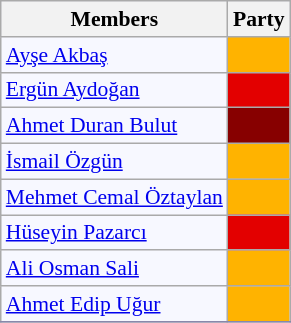<table class=wikitable style="border:1px solid #8888aa; background-color:#f7f8ff; padding:0px; font-size:90%;">
<tr>
<th>Members</th>
<th colspan="2">Party</th>
</tr>
<tr>
<td><a href='#'>Ayşe Akbaş</a></td>
<td style="background: #ffb300"></td>
</tr>
<tr>
<td><a href='#'>Ergün Aydoğan</a></td>
<td style="background: #e30000"></td>
</tr>
<tr>
<td><a href='#'>Ahmet Duran Bulut</a></td>
<td style="background: #870000"></td>
</tr>
<tr>
<td><a href='#'>İsmail Özgün</a></td>
<td style="background: #ffb300"></td>
</tr>
<tr>
<td><a href='#'>Mehmet Cemal Öztaylan</a></td>
<td style="background: #ffb300"></td>
</tr>
<tr>
<td><a href='#'>Hüseyin Pazarcı</a></td>
<td style="background: #e30000"></td>
</tr>
<tr>
<td><a href='#'>Ali Osman Sali</a></td>
<td style="background: #ffb300"></td>
</tr>
<tr>
<td><a href='#'>Ahmet Edip Uğur</a></td>
<td style="background: #ffb300"></td>
</tr>
<tr>
</tr>
</table>
